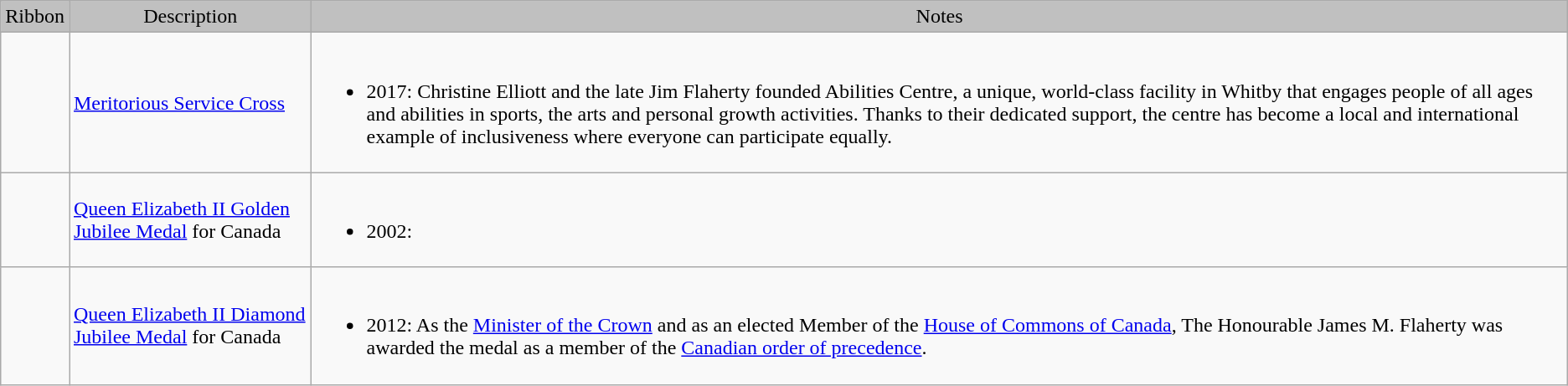<table class="wikitable">
<tr style="background:silver;" align="center">
<td>Ribbon</td>
<td>Description</td>
<td>Notes</td>
</tr>
<tr>
<td></td>
<td><a href='#'>Meritorious Service Cross</a></td>
<td><br><ul><li>2017: Christine Elliott and the late Jim Flaherty founded Abilities Centre, a unique, world-class facility in Whitby that engages people of all ages and abilities in sports, the arts and personal growth activities. Thanks to their dedicated support, the centre has become a local and international example of inclusiveness where everyone can participate equally.</li></ul></td>
</tr>
<tr>
<td></td>
<td><a href='#'>Queen Elizabeth II Golden Jubilee Medal</a> for Canada</td>
<td><br><ul><li>2002:</li></ul></td>
</tr>
<tr>
<td></td>
<td><a href='#'>Queen Elizabeth II Diamond Jubilee Medal</a> for Canada</td>
<td><br><ul><li>2012: As the <a href='#'>Minister of the Crown</a> and as an elected Member of the <a href='#'>House of Commons of Canada</a>, The Honourable James M. Flaherty was awarded the medal as a member of the <a href='#'>Canadian order of precedence</a>.</li></ul></td>
</tr>
</table>
